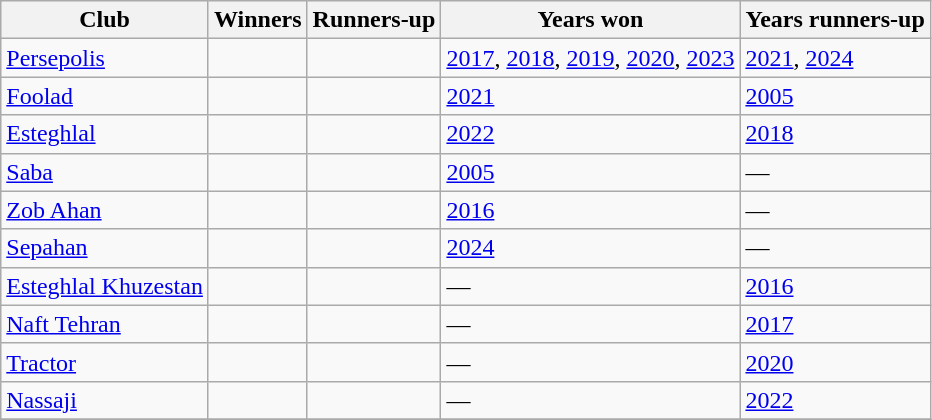<table class=wikitable>
<tr>
<th>Club</th>
<th>Winners</th>
<th>Runners-up</th>
<th>Years won</th>
<th>Years runners-up</th>
</tr>
<tr>
<td><a href='#'>Persepolis</a></td>
<td></td>
<td></td>
<td><a href='#'>2017</a>, <a href='#'>2018</a>, <a href='#'>2019</a>, <a href='#'>2020</a>, <a href='#'>2023</a></td>
<td><a href='#'>2021</a>, <a href='#'>2024</a></td>
</tr>
<tr>
<td><a href='#'>Foolad</a></td>
<td></td>
<td></td>
<td><a href='#'>2021</a></td>
<td><a href='#'>2005</a></td>
</tr>
<tr>
<td><a href='#'>Esteghlal</a></td>
<td></td>
<td></td>
<td><a href='#'>2022</a></td>
<td><a href='#'>2018</a></td>
</tr>
<tr>
<td><a href='#'>Saba</a></td>
<td></td>
<td></td>
<td><a href='#'>2005</a></td>
<td>—</td>
</tr>
<tr>
<td><a href='#'>Zob Ahan</a></td>
<td></td>
<td></td>
<td><a href='#'>2016</a></td>
<td>—</td>
</tr>
<tr>
<td><a href='#'>Sepahan</a></td>
<td></td>
<td></td>
<td><a href='#'>2024</a></td>
<td>—</td>
</tr>
<tr>
<td><a href='#'>Esteghlal Khuzestan</a></td>
<td></td>
<td></td>
<td>—</td>
<td><a href='#'>2016</a></td>
</tr>
<tr>
<td><a href='#'>Naft Tehran</a></td>
<td></td>
<td></td>
<td>—</td>
<td><a href='#'>2017</a></td>
</tr>
<tr>
<td><a href='#'>Tractor</a></td>
<td></td>
<td></td>
<td>—</td>
<td><a href='#'>2020</a></td>
</tr>
<tr>
<td><a href='#'>Nassaji</a></td>
<td></td>
<td></td>
<td>—</td>
<td><a href='#'>2022</a></td>
</tr>
<tr>
</tr>
</table>
